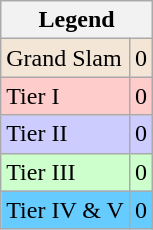<table class="wikitable sortable mw-collapsible mw-collapsed">
<tr>
<th colspan=2>Legend</th>
</tr>
<tr bgcolor="#f3e6d7">
<td>Grand Slam</td>
<td align="center">0</td>
</tr>
<tr bgcolor="#ffcccc">
<td>Tier I</td>
<td align="center">0</td>
</tr>
<tr bgcolor="#ccccff">
<td>Tier II</td>
<td align="center">0</td>
</tr>
<tr bgcolor="#CCFFCC">
<td>Tier III</td>
<td align="center">0</td>
</tr>
<tr bgcolor="#66CCFF">
<td>Tier IV & V</td>
<td align="center">0</td>
</tr>
</table>
